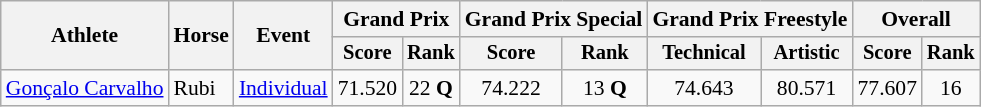<table class=wikitable style="font-size:90%">
<tr>
<th rowspan="2">Athlete</th>
<th rowspan="2">Horse</th>
<th rowspan="2">Event</th>
<th colspan="2">Grand Prix</th>
<th colspan="2">Grand Prix Special</th>
<th colspan="2">Grand Prix Freestyle</th>
<th colspan="2">Overall</th>
</tr>
<tr style="font-size:95%">
<th>Score</th>
<th>Rank</th>
<th>Score</th>
<th>Rank</th>
<th>Technical</th>
<th>Artistic</th>
<th>Score</th>
<th>Rank</th>
</tr>
<tr align=center>
<td align=left><a href='#'>Gonçalo Carvalho</a></td>
<td align=left>Rubi</td>
<td align=left><a href='#'>Individual</a></td>
<td>71.520</td>
<td>22 <strong>Q</strong></td>
<td>74.222</td>
<td>13 <strong>Q</strong></td>
<td>74.643</td>
<td>80.571</td>
<td>77.607</td>
<td>16</td>
</tr>
</table>
